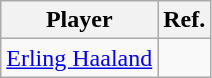<table class="wikitable">
<tr>
<th>Player</th>
<th>Ref.</th>
</tr>
<tr>
<td> <a href='#'>Erling Haaland</a></td>
<td></td>
</tr>
</table>
